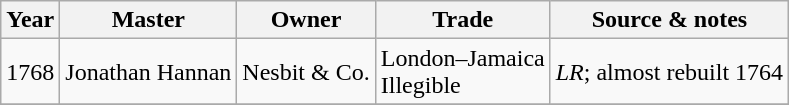<table class=" wikitable">
<tr>
<th>Year</th>
<th>Master</th>
<th>Owner</th>
<th>Trade</th>
<th>Source & notes</th>
</tr>
<tr>
<td>1768</td>
<td>Jonathan Hannan</td>
<td>Nesbit & Co.</td>
<td>London–Jamaica<br>Illegible</td>
<td><em>LR</em>; almost rebuilt 1764</td>
</tr>
<tr>
</tr>
</table>
